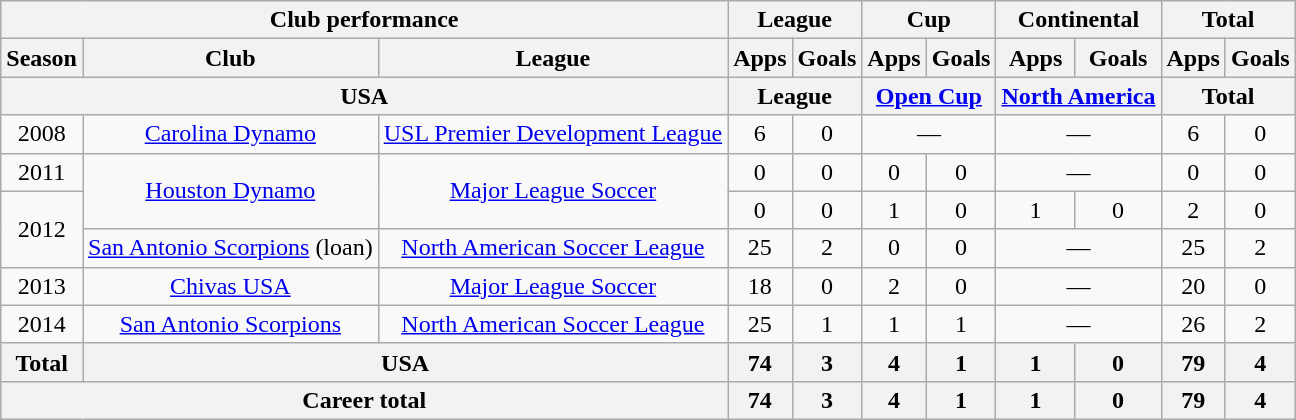<table class="wikitable" style="text-align:center">
<tr>
<th colspan=3>Club performance</th>
<th colspan=2>League</th>
<th colspan=2>Cup</th>
<th colspan=2>Continental</th>
<th colspan=2>Total</th>
</tr>
<tr>
<th>Season</th>
<th>Club</th>
<th>League</th>
<th>Apps</th>
<th>Goals</th>
<th>Apps</th>
<th>Goals</th>
<th>Apps</th>
<th>Goals</th>
<th>Apps</th>
<th>Goals</th>
</tr>
<tr>
<th colspan=3>USA</th>
<th colspan=2>League</th>
<th colspan=2><a href='#'>Open Cup</a></th>
<th colspan=2><a href='#'>North America</a></th>
<th colspan=2>Total</th>
</tr>
<tr>
<td>2008</td>
<td><a href='#'>Carolina Dynamo</a></td>
<td><a href='#'>USL Premier Development League</a></td>
<td>6</td>
<td>0</td>
<td colspan="2">—</td>
<td colspan="2">—</td>
<td>6</td>
<td>0</td>
</tr>
<tr>
<td>2011</td>
<td rowspan="2"><a href='#'>Houston Dynamo</a></td>
<td rowspan="2"><a href='#'>Major League Soccer</a></td>
<td>0</td>
<td>0</td>
<td>0</td>
<td>0</td>
<td colspan="2">—</td>
<td>0</td>
<td>0</td>
</tr>
<tr>
<td rowspan="2">2012</td>
<td>0</td>
<td>0</td>
<td>1</td>
<td>0</td>
<td>1</td>
<td>0</td>
<td>2</td>
<td>0</td>
</tr>
<tr>
<td><a href='#'>San Antonio Scorpions</a> (loan)</td>
<td><a href='#'>North American Soccer League</a></td>
<td>25</td>
<td>2</td>
<td>0</td>
<td>0</td>
<td colspan="2">—</td>
<td>25</td>
<td>2</td>
</tr>
<tr>
<td>2013</td>
<td><a href='#'>Chivas USA</a></td>
<td><a href='#'>Major League Soccer</a></td>
<td>18</td>
<td>0</td>
<td>2</td>
<td>0</td>
<td colspan="2">—</td>
<td>20</td>
<td>0</td>
</tr>
<tr>
<td>2014</td>
<td><a href='#'>San Antonio Scorpions</a></td>
<td><a href='#'>North American Soccer League</a></td>
<td>25</td>
<td>1</td>
<td>1</td>
<td>1</td>
<td colspan="2">—</td>
<td>26</td>
<td>2</td>
</tr>
<tr>
<th>Total</th>
<th colspan=2>USA</th>
<th>74</th>
<th>3</th>
<th>4</th>
<th>1</th>
<th>1</th>
<th>0</th>
<th>79</th>
<th>4</th>
</tr>
<tr>
<th colspan=3>Career total</th>
<th>74</th>
<th>3</th>
<th>4</th>
<th>1</th>
<th>1</th>
<th>0</th>
<th>79</th>
<th>4</th>
</tr>
</table>
